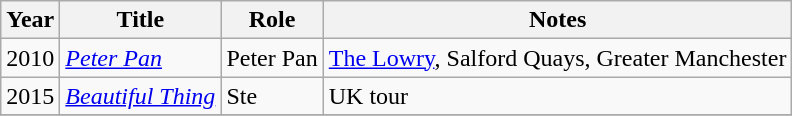<table class="wikitable">
<tr>
<th>Year</th>
<th>Title</th>
<th>Role</th>
<th>Notes</th>
</tr>
<tr>
<td>2010</td>
<td><em><a href='#'>Peter Pan</a></em></td>
<td>Peter Pan</td>
<td><a href='#'>The Lowry</a>, Salford Quays, Greater Manchester</td>
</tr>
<tr>
<td>2015</td>
<td><em><a href='#'>Beautiful Thing</a></em></td>
<td>Ste</td>
<td>UK tour</td>
</tr>
<tr>
</tr>
</table>
